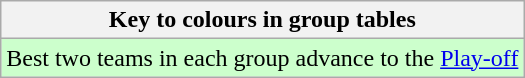<table class="wikitable">
<tr>
<th>Key to colours in group tables</th>
</tr>
<tr bgcolor=#ccffcc>
<td>Best two teams in each group advance to the <a href='#'>Play-off</a></td>
</tr>
</table>
